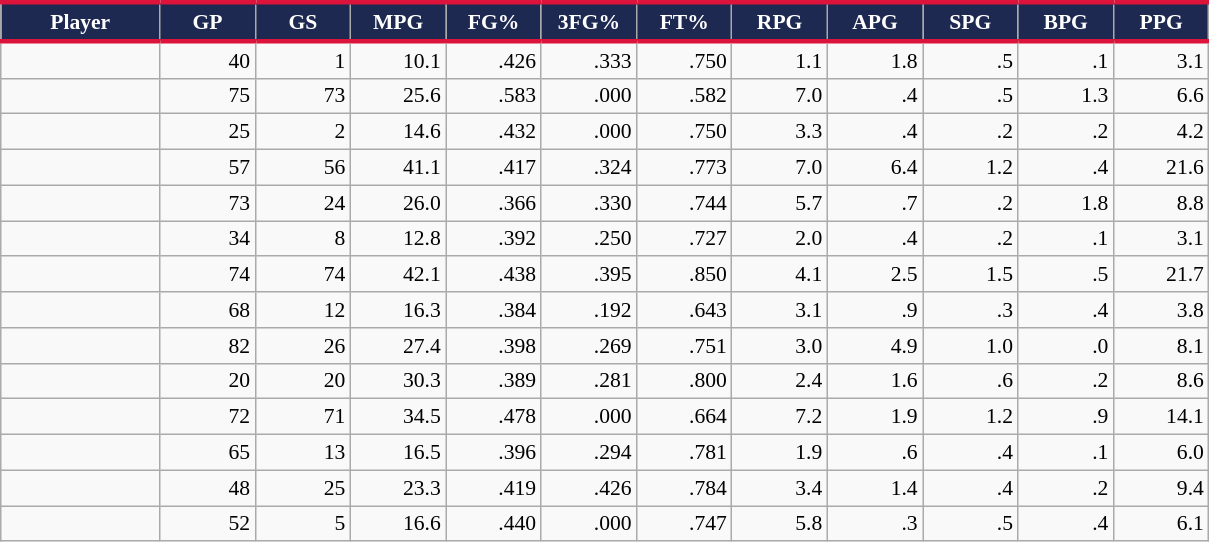<table class="wikitable sortable" style="text-align:right; font-size: 90%">
<tr>
<th style="background:#1D2951; color:#FFFFFF; border-top:#DC143C 3px solid; border-bottom:#DC143C 3px solid;" width="10%">Player</th>
<th style="background: #1D2951; color:#FFFFFF; border-top:#DC143C 3px solid; border-bottom:#DC143C 3px solid;" width="6%">GP</th>
<th style="background: #1D2951; color:#FFFFFF; border-top:#DC143C 3px solid; border-bottom:#DC143C 3px solid;" width="6%">GS</th>
<th style="background: #1D2951; color:#FFFFFF; border-top:#DC143C 3px solid; border-bottom:#DC143C 3px solid;" width="6%">MPG</th>
<th style="background: #1D2951; color:#FFFFFF; border-top:#DC143C 3px solid; border-bottom:#DC143C 3px solid;" width="6%">FG%</th>
<th style="background: #1D2951; color:#FFFFFF; border-top:#DC143C 3px solid; border-bottom:#DC143C 3px solid;" width="6%">3FG%</th>
<th style="background: #1D2951; color:#FFFFFF; border-top:#DC143C 3px solid; border-bottom:#DC143C 3px solid;" width="6%">FT%</th>
<th style="background: #1D2951; color:#FFFFFF; border-top:#DC143C 3px solid; border-bottom:#DC143C 3px solid;" width="6%">RPG</th>
<th style="background: #1D2951; color:#FFFFFF; border-top:#DC143C 3px solid; border-bottom:#DC143C 3px solid;" width="6%">APG</th>
<th style="background: #1D2951; color:#FFFFFF; border-top:#DC143C 3px solid; border-bottom:#DC143C 3px solid;" width="6%">SPG</th>
<th style="background: #1D2951; color:#FFFFFF; border-top:#DC143C 3px solid; border-bottom:#DC143C 3px solid;" width="6%">BPG</th>
<th style="background: #1D2951; color:#FFFFFF; border-top:#DC143C 3px solid; border-bottom:#DC143C 3px solid;" width="6%">PPG</th>
</tr>
<tr>
<td style="text-align:left;"></td>
<td>40</td>
<td>1</td>
<td>10.1</td>
<td>.426</td>
<td>.333</td>
<td>.750</td>
<td>1.1</td>
<td>1.8</td>
<td>.5</td>
<td>.1</td>
<td>3.1</td>
</tr>
<tr>
<td style="text-align:left;"></td>
<td>75</td>
<td>73</td>
<td>25.6</td>
<td>.583</td>
<td>.000</td>
<td>.582</td>
<td>7.0</td>
<td>.4</td>
<td>.5</td>
<td>1.3</td>
<td>6.6</td>
</tr>
<tr>
<td style="text-align:left;"></td>
<td>25</td>
<td>2</td>
<td>14.6</td>
<td>.432</td>
<td>.000</td>
<td>.750</td>
<td>3.3</td>
<td>.4</td>
<td>.2</td>
<td>.2</td>
<td>4.2</td>
</tr>
<tr>
<td style="text-align:left;"></td>
<td>57</td>
<td>56</td>
<td>41.1</td>
<td>.417</td>
<td>.324</td>
<td>.773</td>
<td>7.0</td>
<td>6.4</td>
<td>1.2</td>
<td>.4</td>
<td>21.6</td>
</tr>
<tr>
<td style="text-align:left;"></td>
<td>73</td>
<td>24</td>
<td>26.0</td>
<td>.366</td>
<td>.330</td>
<td>.744</td>
<td>5.7</td>
<td>.7</td>
<td>.2</td>
<td>1.8</td>
<td>8.8</td>
</tr>
<tr>
<td style="text-align:left;"></td>
<td>34</td>
<td>8</td>
<td>12.8</td>
<td>.392</td>
<td>.250</td>
<td>.727</td>
<td>2.0</td>
<td>.4</td>
<td>.2</td>
<td>.1</td>
<td>3.1</td>
</tr>
<tr>
<td style="text-align:left;"></td>
<td>74</td>
<td>74</td>
<td>42.1</td>
<td>.438</td>
<td>.395</td>
<td>.850</td>
<td>4.1</td>
<td>2.5</td>
<td>1.5</td>
<td>.5</td>
<td>21.7</td>
</tr>
<tr>
<td style="text-align:left;"></td>
<td>68</td>
<td>12</td>
<td>16.3</td>
<td>.384</td>
<td>.192</td>
<td>.643</td>
<td>3.1</td>
<td>.9</td>
<td>.3</td>
<td>.4</td>
<td>3.8</td>
</tr>
<tr>
<td style="text-align:left;"></td>
<td>82</td>
<td>26</td>
<td>27.4</td>
<td>.398</td>
<td>.269</td>
<td>.751</td>
<td>3.0</td>
<td>4.9</td>
<td>1.0</td>
<td>.0</td>
<td>8.1</td>
</tr>
<tr>
<td style="text-align:left;"></td>
<td>20</td>
<td>20</td>
<td>30.3</td>
<td>.389</td>
<td>.281</td>
<td>.800</td>
<td>2.4</td>
<td>1.6</td>
<td>.6</td>
<td>.2</td>
<td>8.6</td>
</tr>
<tr>
<td style="text-align:left;"></td>
<td>72</td>
<td>71</td>
<td>34.5</td>
<td>.478</td>
<td>.000</td>
<td>.664</td>
<td>7.2</td>
<td>1.9</td>
<td>1.2</td>
<td>.9</td>
<td>14.1</td>
</tr>
<tr>
<td style="text-align:left;"></td>
<td>65</td>
<td>13</td>
<td>16.5</td>
<td>.396</td>
<td>.294</td>
<td>.781</td>
<td>1.9</td>
<td>.6</td>
<td>.4</td>
<td>.1</td>
<td>6.0</td>
</tr>
<tr>
<td style="text-align:left;"></td>
<td>48</td>
<td>25</td>
<td>23.3</td>
<td>.419</td>
<td>.426</td>
<td>.784</td>
<td>3.4</td>
<td>1.4</td>
<td>.4</td>
<td>.2</td>
<td>9.4</td>
</tr>
<tr>
<td style="text-align:left;"></td>
<td>52</td>
<td>5</td>
<td>16.6</td>
<td>.440</td>
<td>.000</td>
<td>.747</td>
<td>5.8</td>
<td>.3</td>
<td>.5</td>
<td>.4</td>
<td>6.1</td>
</tr>
</table>
